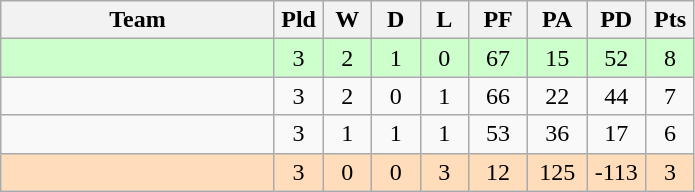<table class="wikitable" style="text-align:center;">
<tr>
<th width=175>Team</th>
<th width=25 abbr="Played">Pld</th>
<th width=25 abbr="Won">W</th>
<th width=25 abbr="Drawn">D</th>
<th width=25 abbr="Lost">L</th>
<th width=32 abbr="Points for">PF</th>
<th width=32 abbr="Points against">PA</th>
<th width=32 abbr="Points difference">PD</th>
<th width=25 abbr="Points">Pts</th>
</tr>
<tr bgcolor="#ccffcc">
<td align=left></td>
<td>3</td>
<td>2</td>
<td>1</td>
<td>0</td>
<td>67</td>
<td>15</td>
<td>52</td>
<td>8</td>
</tr>
<tr>
<td align=left></td>
<td>3</td>
<td>2</td>
<td>0</td>
<td>1</td>
<td>66</td>
<td>22</td>
<td>44</td>
<td>7</td>
</tr>
<tr>
<td align=left></td>
<td>3</td>
<td>1</td>
<td>1</td>
<td>1</td>
<td>53</td>
<td>36</td>
<td>17</td>
<td>6</td>
</tr>
<tr bgcolor="#ffddbb">
<td align=left></td>
<td>3</td>
<td>0</td>
<td>0</td>
<td>3</td>
<td>12</td>
<td>125</td>
<td>-113</td>
<td>3</td>
</tr>
</table>
